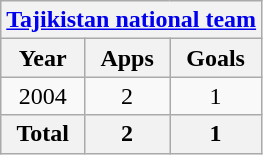<table class="wikitable" style="text-align:center">
<tr>
<th colspan=3><a href='#'>Tajikistan national team</a></th>
</tr>
<tr>
<th>Year</th>
<th>Apps</th>
<th>Goals</th>
</tr>
<tr>
<td>2004</td>
<td>2</td>
<td>1</td>
</tr>
<tr>
<th>Total</th>
<th>2</th>
<th>1</th>
</tr>
</table>
